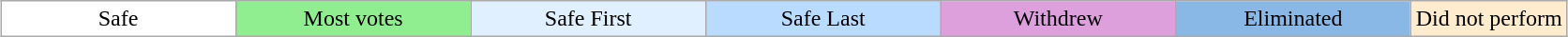<table class="wikitable" style="margin:1em auto; text-align:center;">
<tr>
<td style="background:#fff; width:15%;">Safe</td>
<td bgcolor="lightgreen" width="15%">Most votes</td>
<td style="background:#e0f0ff; width:15%;">Safe First</td>
<td style="background:#b8dbff; width:15%;">Safe Last</td>
<td style="background:#DDA0DD; width:15%;">Withdrew</td>
<td style="background:#8ab8e6; width:15%;">Eliminated</td>
<td style="background:#ffebcd; width:15%;">Did not perform</td>
</tr>
</table>
